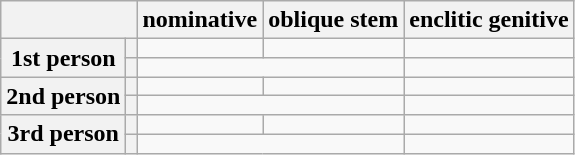<table class="wikitable">
<tr>
<th colspan="2"></th>
<th>nominative</th>
<th>oblique stem</th>
<th>enclitic genitive</th>
</tr>
<tr>
<th rowspan="2">1st person</th>
<th></th>
<td></td>
<td></td>
<td></td>
</tr>
<tr>
<th></th>
<td colspan="2"></td>
<td></td>
</tr>
<tr>
<th rowspan="2">2nd person</th>
<th></th>
<td></td>
<td></td>
<td></td>
</tr>
<tr>
<th></th>
<td colspan="2"></td>
<td></td>
</tr>
<tr>
<th rowspan="2">3rd person</th>
<th></th>
<td></td>
<td></td>
<td></td>
</tr>
<tr>
<th></th>
<td colspan="2"></td>
<td></td>
</tr>
</table>
